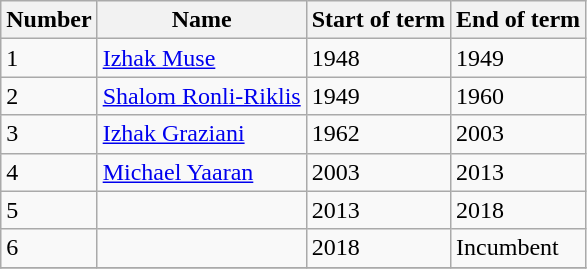<table class="wikitable">
<tr>
<th>Number</th>
<th>Name</th>
<th>Start of term</th>
<th>End of term</th>
</tr>
<tr>
<td>1</td>
<td><a href='#'>Izhak Muse</a></td>
<td>1948</td>
<td>1949</td>
</tr>
<tr>
<td>2</td>
<td><a href='#'>Shalom Ronli-Riklis</a></td>
<td>1949</td>
<td>1960</td>
</tr>
<tr>
<td>3</td>
<td><a href='#'>Izhak Graziani</a></td>
<td>1962</td>
<td>2003</td>
</tr>
<tr>
<td>4</td>
<td><a href='#'>Michael Yaaran</a></td>
<td>2003</td>
<td>2013</td>
</tr>
<tr>
<td>5</td>
<td></td>
<td>2013</td>
<td>2018</td>
</tr>
<tr>
<td>6</td>
<td></td>
<td>2018</td>
<td>Incumbent</td>
</tr>
<tr>
</tr>
</table>
